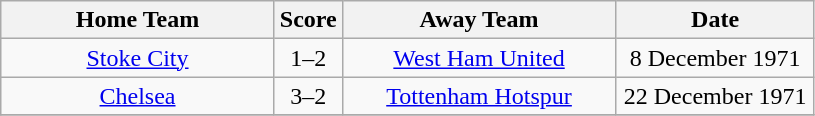<table class="wikitable" style="text-align:center;">
<tr>
<th width=175>Home Team</th>
<th width=20>Score</th>
<th width=175>Away Team</th>
<th width=125>Date</th>
</tr>
<tr>
<td><a href='#'>Stoke City</a></td>
<td>1–2</td>
<td><a href='#'>West Ham United</a></td>
<td>8 December 1971</td>
</tr>
<tr>
<td><a href='#'>Chelsea</a></td>
<td>3–2</td>
<td><a href='#'>Tottenham Hotspur</a></td>
<td>22 December 1971</td>
</tr>
<tr>
</tr>
</table>
